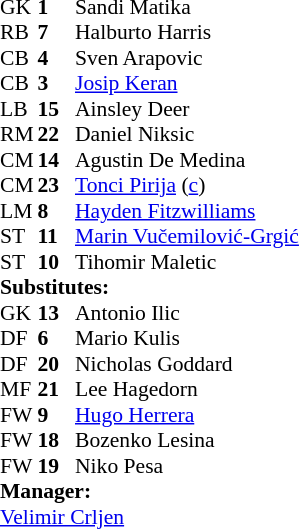<table style="font-size: 90%" cellspacing="0" cellpadding="0">
<tr>
<th width="25"></th>
<th width="25"></th>
</tr>
<tr>
<td>GK</td>
<td><strong>1</strong></td>
<td> Sandi Matika</td>
<td></td>
<td></td>
</tr>
<tr>
<td>RB</td>
<td><strong>7</strong></td>
<td> Halburto Harris</td>
<td></td>
<td></td>
</tr>
<tr>
<td>CB</td>
<td><strong>4</strong></td>
<td> Sven Arapovic</td>
<td></td>
<td></td>
</tr>
<tr>
<td>CB</td>
<td><strong>3</strong></td>
<td> <a href='#'>Josip Keran</a></td>
<td></td>
<td></td>
</tr>
<tr>
<td>LB</td>
<td><strong>15</strong></td>
<td> Ainsley Deer</td>
<td></td>
<td></td>
</tr>
<tr>
<td>RM</td>
<td><strong>22</strong></td>
<td> Daniel Niksic</td>
<td></td>
<td></td>
</tr>
<tr>
<td>CM</td>
<td><strong>14</strong></td>
<td> Agustin De Medina</td>
<td></td>
<td></td>
</tr>
<tr>
<td>CM</td>
<td><strong>23</strong></td>
<td> <a href='#'>Tonci Pirija</a> (<a href='#'>c</a>)</td>
<td></td>
<td></td>
</tr>
<tr>
<td>LM</td>
<td><strong>8</strong></td>
<td> <a href='#'>Hayden Fitzwilliams</a></td>
<td></td>
<td></td>
</tr>
<tr>
<td>ST</td>
<td><strong>11</strong></td>
<td> <a href='#'>Marin Vučemilović-Grgić</a></td>
<td></td>
<td></td>
</tr>
<tr>
<td>ST</td>
<td><strong>10</strong></td>
<td> Tihomir Maletic</td>
<td></td>
<td></td>
</tr>
<tr>
<td colspan=3><strong>Substitutes:</strong></td>
</tr>
<tr>
<td>GK</td>
<td><strong>13</strong></td>
<td> Antonio Ilic</td>
<td></td>
<td></td>
</tr>
<tr>
<td>DF</td>
<td><strong>6</strong></td>
<td> Mario Kulis</td>
<td></td>
<td></td>
</tr>
<tr>
<td>DF</td>
<td><strong>20</strong></td>
<td> Nicholas Goddard</td>
<td></td>
<td></td>
</tr>
<tr>
<td>MF</td>
<td><strong>21</strong></td>
<td> Lee Hagedorn</td>
<td></td>
<td></td>
</tr>
<tr>
<td>FW</td>
<td><strong>9</strong></td>
<td> <a href='#'>Hugo Herrera</a></td>
<td></td>
<td></td>
</tr>
<tr>
<td>FW</td>
<td><strong>18</strong></td>
<td> Bozenko Lesina</td>
<td></td>
<td></td>
</tr>
<tr>
<td>FW</td>
<td><strong>19</strong></td>
<td> Niko Pesa</td>
<td></td>
<td></td>
</tr>
<tr>
<td colspan=3><strong>Manager:</strong></td>
</tr>
<tr>
<td colspan=4> <a href='#'>Velimir Crljen</a></td>
</tr>
</table>
